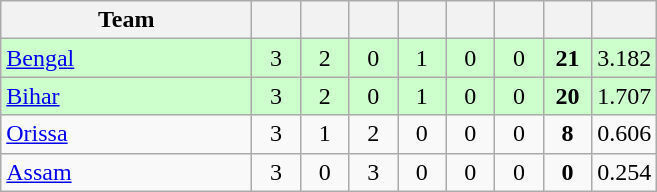<table class="wikitable" style="text-align:center">
<tr>
<th style="width:160px">Team</th>
<th style="width:25px"></th>
<th style="width:25px"></th>
<th style="width:25px"></th>
<th style="width:25px"></th>
<th style="width:25px"></th>
<th style="width:25px"></th>
<th style="width:25px"></th>
<th style="width:25px;"></th>
</tr>
<tr style="background:#cfc;">
<td style="text-align:left"><a href='#'>Bengal</a></td>
<td>3</td>
<td>2</td>
<td>0</td>
<td>1</td>
<td>0</td>
<td>0</td>
<td><strong>21</strong></td>
<td>3.182</td>
</tr>
<tr style="background:#cfc;">
<td style="text-align:left"><a href='#'>Bihar</a></td>
<td>3</td>
<td>2</td>
<td>0</td>
<td>1</td>
<td>0</td>
<td>0</td>
<td><strong>20</strong></td>
<td>1.707</td>
</tr>
<tr>
<td style="text-align:left"><a href='#'>Orissa</a></td>
<td>3</td>
<td>1</td>
<td>2</td>
<td>0</td>
<td>0</td>
<td>0</td>
<td><strong>8</strong></td>
<td>0.606</td>
</tr>
<tr>
<td style="text-align:left"><a href='#'>Assam</a></td>
<td>3</td>
<td>0</td>
<td>3</td>
<td>0</td>
<td>0</td>
<td>0</td>
<td><strong>0</strong></td>
<td>0.254</td>
</tr>
</table>
